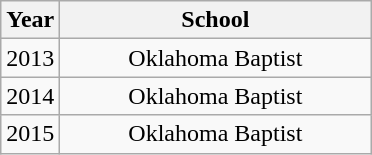<table class="wikitable" style=text-align:center>
<tr>
<th>Year</th>
<th width=200>School</th>
</tr>
<tr>
<td>2013</td>
<td>Oklahoma Baptist</td>
</tr>
<tr>
<td>2014</td>
<td>Oklahoma Baptist</td>
</tr>
<tr>
<td>2015</td>
<td>Oklahoma Baptist</td>
</tr>
</table>
